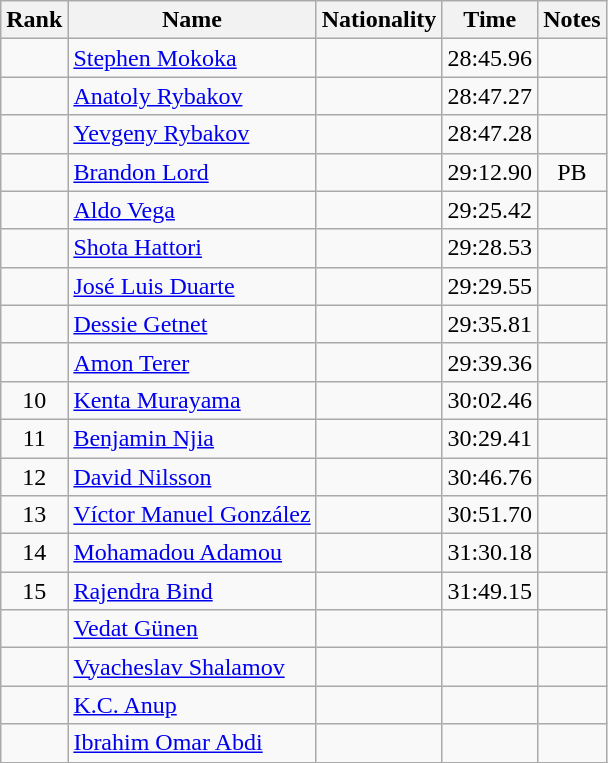<table class="wikitable sortable" style="text-align:center">
<tr>
<th>Rank</th>
<th>Name</th>
<th>Nationality</th>
<th>Time</th>
<th>Notes</th>
</tr>
<tr>
<td></td>
<td align=left><a href='#'>Stephen Mokoka</a></td>
<td align=left></td>
<td>28:45.96</td>
<td></td>
</tr>
<tr>
<td></td>
<td align=left><a href='#'>Anatoly Rybakov</a></td>
<td align=left></td>
<td>28:47.27</td>
<td></td>
</tr>
<tr>
<td></td>
<td align=left><a href='#'>Yevgeny Rybakov</a></td>
<td align=left></td>
<td>28:47.28</td>
<td></td>
</tr>
<tr>
<td></td>
<td align=left><a href='#'>Brandon Lord</a></td>
<td align=left></td>
<td>29:12.90</td>
<td>PB</td>
</tr>
<tr>
<td></td>
<td align=left><a href='#'>Aldo Vega</a></td>
<td align=left></td>
<td>29:25.42</td>
<td></td>
</tr>
<tr>
<td></td>
<td align=left><a href='#'>Shota Hattori</a></td>
<td align=left></td>
<td>29:28.53</td>
<td></td>
</tr>
<tr>
<td></td>
<td align=left><a href='#'>José Luis Duarte</a></td>
<td align=left></td>
<td>29:29.55</td>
<td></td>
</tr>
<tr>
<td></td>
<td align=left><a href='#'>Dessie Getnet</a></td>
<td align=left></td>
<td>29:35.81</td>
<td></td>
</tr>
<tr>
<td></td>
<td align=left><a href='#'>Amon Terer</a></td>
<td align=left></td>
<td>29:39.36</td>
<td></td>
</tr>
<tr>
<td>10</td>
<td align=left><a href='#'>Kenta Murayama</a></td>
<td align=left></td>
<td>30:02.46</td>
<td></td>
</tr>
<tr>
<td>11</td>
<td align=left><a href='#'>Benjamin Njia</a></td>
<td align=left></td>
<td>30:29.41</td>
<td></td>
</tr>
<tr>
<td>12</td>
<td align=left><a href='#'>David Nilsson</a></td>
<td align=left></td>
<td>30:46.76</td>
<td></td>
</tr>
<tr>
<td>13</td>
<td align=left><a href='#'>Víctor Manuel González</a></td>
<td align=left></td>
<td>30:51.70</td>
<td></td>
</tr>
<tr>
<td>14</td>
<td align=left><a href='#'>Mohamadou Adamou</a></td>
<td align=left></td>
<td>31:30.18</td>
<td></td>
</tr>
<tr>
<td>15</td>
<td align=left><a href='#'>Rajendra Bind</a></td>
<td align=left></td>
<td>31:49.15</td>
<td></td>
</tr>
<tr>
<td></td>
<td align=left><a href='#'>Vedat Günen</a></td>
<td align=left></td>
<td></td>
<td></td>
</tr>
<tr>
<td></td>
<td align=left><a href='#'>Vyacheslav Shalamov</a></td>
<td align=left></td>
<td></td>
<td></td>
</tr>
<tr>
<td></td>
<td align=left><a href='#'>K.C. Anup</a></td>
<td align=left></td>
<td></td>
<td></td>
</tr>
<tr>
<td></td>
<td align=left><a href='#'>Ibrahim Omar Abdi</a></td>
<td align=left></td>
<td></td>
<td></td>
</tr>
<tr>
</tr>
</table>
